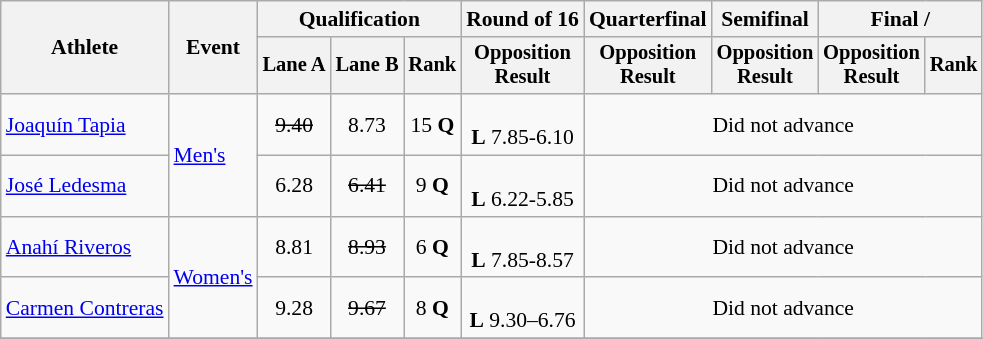<table class=wikitable style=font-size:90%;text-align:center>
<tr>
<th rowspan=2>Athlete</th>
<th rowspan=2>Event</th>
<th colspan="3">Qualification</th>
<th>Round of 16</th>
<th>Quarterfinal</th>
<th>Semifinal</th>
<th colspan=2>Final / </th>
</tr>
<tr style=font-size:95%>
<th>Lane A</th>
<th>Lane B</th>
<th>Rank</th>
<th>Opposition<br>Result</th>
<th>Opposition<br>Result</th>
<th>Opposition<br>Result</th>
<th>Opposition<br>Result</th>
<th>Rank</th>
</tr>
<tr>
<td style="text-align:left"><a href='#'>Joaquín Tapia</a></td>
<td style="text-align:left" rowspan=2><a href='#'>Men's</a></td>
<td><s>9.40</s></td>
<td>8.73</td>
<td>15 <strong>Q</strong></td>
<td><br><strong>L</strong> 7.85-6.10</td>
<td colspan="4">Did not advance</td>
</tr>
<tr>
<td style="text-align:left"><a href='#'>José Ledesma</a></td>
<td>6.28</td>
<td><s>6.41</s></td>
<td>9 <strong>Q</strong></td>
<td><br><strong>L</strong> 6.22-5.85</td>
<td colspan="4">Did not advance</td>
</tr>
<tr>
<td style="text-align:left"><a href='#'>Anahí Riveros</a></td>
<td style="text-align:left" rowspan=2><a href='#'>Women's</a></td>
<td>8.81</td>
<td><s>8.93</s></td>
<td>6 <strong>Q</strong></td>
<td><br><strong>L</strong> 7.85-8.57</td>
<td colspan="4">Did not advance</td>
</tr>
<tr>
<td style="text-align:left"><a href='#'>Carmen Contreras</a></td>
<td>9.28</td>
<td><s>9.67</s></td>
<td>8 <strong>Q</strong></td>
<td><br><strong>L</strong> 9.30–6.76</td>
<td colspan="4">Did not advance</td>
</tr>
<tr>
</tr>
</table>
